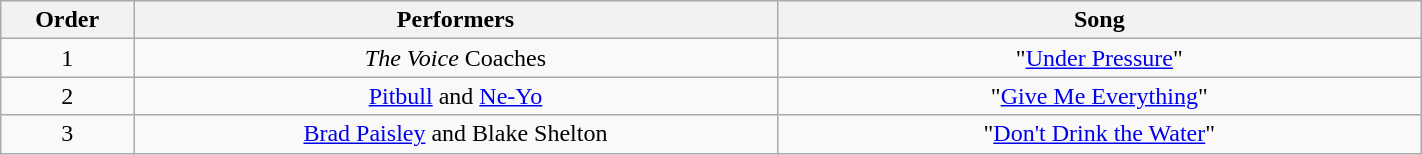<table class="wikitable" style="text-align:center; width:75%;">
<tr>
<th width="05%">Order</th>
<th width="25%">Performers</th>
<th width="25%">Song</th>
</tr>
<tr>
<td>1</td>
<td><em>The Voice</em> Coaches</td>
<td>"<a href='#'>Under Pressure</a>"</td>
</tr>
<tr>
<td>2</td>
<td><a href='#'>Pitbull</a> and <a href='#'>Ne-Yo</a></td>
<td>"<a href='#'>Give Me Everything</a>"</td>
</tr>
<tr>
<td>3</td>
<td><a href='#'>Brad Paisley</a> and Blake Shelton</td>
<td>"<a href='#'>Don't Drink the Water</a>"</td>
</tr>
</table>
